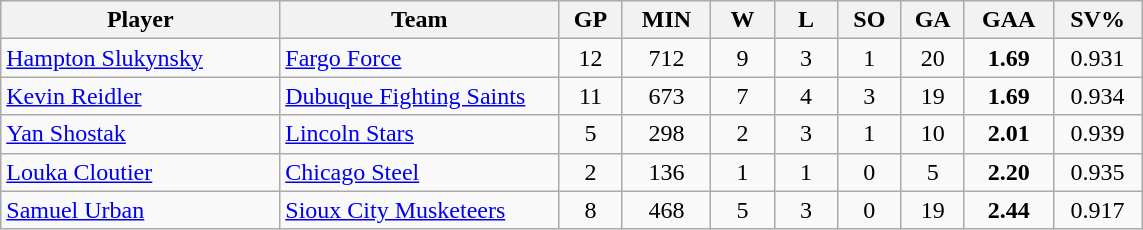<table class="wikitable" style="text-align:center">
<tr>
<th bgcolor="#DDDDFF" width="22%">Player</th>
<th bgcolor="#DDDDFF" width="22%">Team</th>
<th bgcolor="#DDDDFF" width="5%">GP</th>
<th bgcolor="#DDDDFF" width="7%">MIN</th>
<th bgcolor="#DDDDFF" width="5%">W</th>
<th bgcolor="#DDDDFF" width="5%">L</th>
<th bgcolor="#DDDDFF" width="5%">SO</th>
<th bgcolor="#DDDDFF" width="5%">GA</th>
<th bgcolor="#DDDDFF" width="7%">GAA</th>
<th bgcolor="#DDDDFF" width="7%">SV%</th>
</tr>
<tr>
<td align=left><a href='#'>Hampton Slukynsky</a></td>
<td align=left><a href='#'>Fargo Force</a></td>
<td>12</td>
<td>712</td>
<td>9</td>
<td>3</td>
<td>1</td>
<td>20</td>
<td><strong>1.69</strong></td>
<td>0.931</td>
</tr>
<tr>
<td align=left><a href='#'>Kevin Reidler</a></td>
<td align=left><a href='#'>Dubuque Fighting Saints</a></td>
<td>11</td>
<td>673</td>
<td>7</td>
<td>4</td>
<td>3</td>
<td>19</td>
<td><strong>1.69</strong></td>
<td>0.934</td>
</tr>
<tr>
<td align=left><a href='#'>Yan Shostak</a></td>
<td align=left><a href='#'>Lincoln Stars</a></td>
<td>5</td>
<td>298</td>
<td>2</td>
<td>3</td>
<td>1</td>
<td>10</td>
<td><strong>2.01</strong></td>
<td>0.939</td>
</tr>
<tr>
<td align=left><a href='#'>Louka Cloutier</a></td>
<td align=left><a href='#'>Chicago Steel</a></td>
<td>2</td>
<td>136</td>
<td>1</td>
<td>1</td>
<td>0</td>
<td>5</td>
<td><strong>2.20</strong></td>
<td>0.935</td>
</tr>
<tr>
<td align=left><a href='#'>Samuel Urban</a></td>
<td align=left><a href='#'>Sioux City Musketeers</a></td>
<td>8</td>
<td>468</td>
<td>5</td>
<td>3</td>
<td>0</td>
<td>19</td>
<td><strong>2.44</strong></td>
<td>0.917</td>
</tr>
</table>
